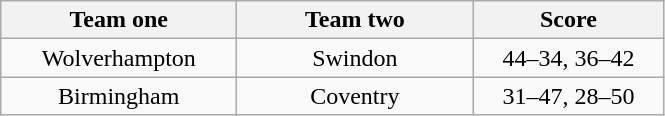<table class="wikitable" style="text-align: center">
<tr>
<th width=150>Team one</th>
<th width=150>Team two</th>
<th width=120>Score</th>
</tr>
<tr>
<td>Wolverhampton</td>
<td>Swindon</td>
<td>44–34, 36–42</td>
</tr>
<tr>
<td>Birmingham</td>
<td>Coventry</td>
<td>31–47, 28–50</td>
</tr>
</table>
